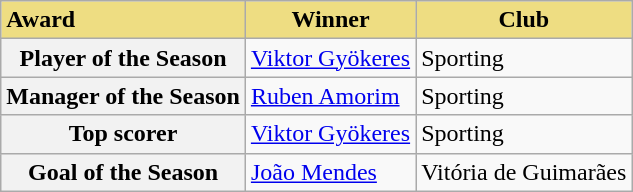<table class="wikitable">
<tr>
<td style="background-color: #eedd82"><strong>Award</strong></td>
<th style="background-color: #eedd82"><strong>Winner</strong></th>
<th style="background-color: #eedd82"><strong>Club</strong></th>
</tr>
<tr>
<th><strong>Player of the Season</strong></th>
<td> <a href='#'>Viktor Gyökeres</a></td>
<td>Sporting</td>
</tr>
<tr>
<th><strong>Manager of the Season</strong></th>
<td> <a href='#'>Ruben Amorim</a></td>
<td>Sporting</td>
</tr>
<tr>
<th><strong>Top scorer</strong></th>
<td> <a href='#'>Viktor Gyökeres</a></td>
<td>Sporting</td>
</tr>
<tr>
<th><strong>Goal of the Season</strong></th>
<td> <a href='#'>João Mendes</a></td>
<td>Vitória de Guimarães</td>
</tr>
</table>
